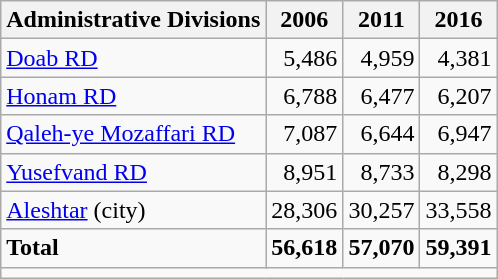<table class="wikitable">
<tr>
<th>Administrative Divisions</th>
<th>2006</th>
<th>2011</th>
<th>2016</th>
</tr>
<tr>
<td><a href='#'>Doab RD</a></td>
<td style="text-align: right;">5,486</td>
<td style="text-align: right;">4,959</td>
<td style="text-align: right;">4,381</td>
</tr>
<tr>
<td><a href='#'>Honam RD</a></td>
<td style="text-align: right;">6,788</td>
<td style="text-align: right;">6,477</td>
<td style="text-align: right;">6,207</td>
</tr>
<tr>
<td><a href='#'>Qaleh-ye Mozaffari RD</a></td>
<td style="text-align: right;">7,087</td>
<td style="text-align: right;">6,644</td>
<td style="text-align: right;">6,947</td>
</tr>
<tr>
<td><a href='#'>Yusefvand RD</a></td>
<td style="text-align: right;">8,951</td>
<td style="text-align: right;">8,733</td>
<td style="text-align: right;">8,298</td>
</tr>
<tr>
<td><a href='#'>Aleshtar</a> (city)</td>
<td style="text-align: right;">28,306</td>
<td style="text-align: right;">30,257</td>
<td style="text-align: right;">33,558</td>
</tr>
<tr>
<td><strong>Total</strong></td>
<td style="text-align: right;"><strong>56,618</strong></td>
<td style="text-align: right;"><strong>57,070</strong></td>
<td style="text-align: right;"><strong>59,391</strong></td>
</tr>
<tr>
<td colspan=4></td>
</tr>
</table>
